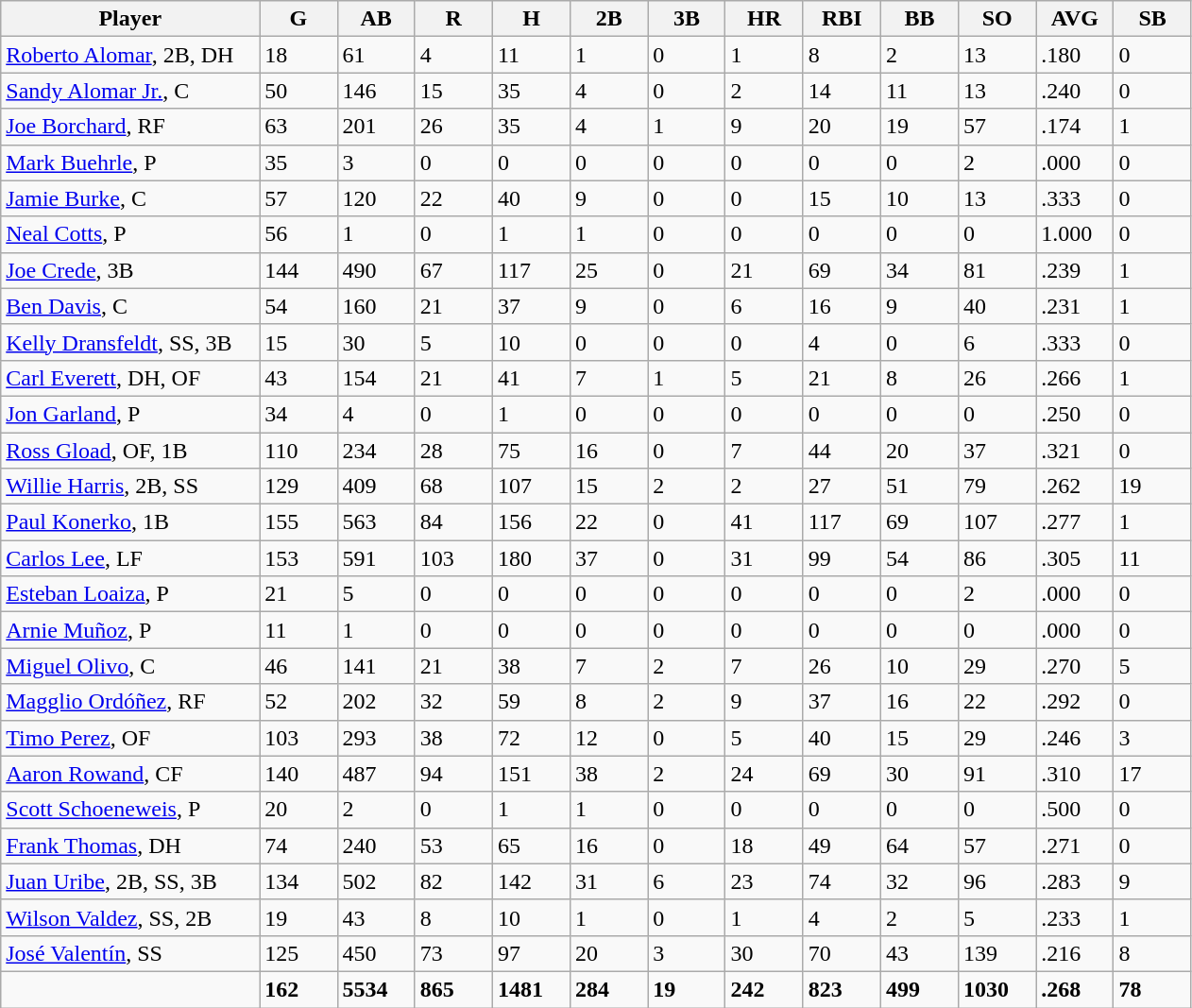<table class="wikitable sortable">
<tr>
<th bgcolor="#DDDDFF" width="20%">Player</th>
<th bgcolor="#DDDDFF" width="6%">G</th>
<th bgcolor="#DDDDFF" width="6%">AB</th>
<th bgcolor="#DDDDFF" width="6%">R</th>
<th bgcolor="#DDDDFF" width="6%">H</th>
<th bgcolor="#DDDDFF" width="6%">2B</th>
<th bgcolor="#DDDDFF" width="6%">3B</th>
<th bgcolor="#DDDDFF" width="6%">HR</th>
<th bgcolor="#DDDDFF" width="6%">RBI</th>
<th bgcolor="#DDDDFF" width="6%">BB</th>
<th bgcolor="#DDDDFF" width="6%">SO</th>
<th bgcolor="#DDDDFF" width="6%">AVG</th>
<th bgcolor="#DDDDFF" width="6%">SB</th>
</tr>
<tr>
<td><a href='#'>Roberto Alomar</a>, 2B, DH</td>
<td>18</td>
<td>61</td>
<td>4</td>
<td>11</td>
<td>1</td>
<td>0</td>
<td>1</td>
<td>8</td>
<td>2</td>
<td>13</td>
<td>.180</td>
<td>0</td>
</tr>
<tr>
<td><a href='#'>Sandy Alomar Jr.</a>, C</td>
<td>50</td>
<td>146</td>
<td>15</td>
<td>35</td>
<td>4</td>
<td>0</td>
<td>2</td>
<td>14</td>
<td>11</td>
<td>13</td>
<td>.240</td>
<td>0</td>
</tr>
<tr>
<td><a href='#'>Joe Borchard</a>, RF</td>
<td>63</td>
<td>201</td>
<td>26</td>
<td>35</td>
<td>4</td>
<td>1</td>
<td>9</td>
<td>20</td>
<td>19</td>
<td>57</td>
<td>.174</td>
<td>1</td>
</tr>
<tr>
<td><a href='#'>Mark Buehrle</a>, P</td>
<td>35</td>
<td>3</td>
<td>0</td>
<td>0</td>
<td>0</td>
<td>0</td>
<td>0</td>
<td>0</td>
<td>0</td>
<td>2</td>
<td>.000</td>
<td>0</td>
</tr>
<tr>
<td><a href='#'>Jamie Burke</a>, C</td>
<td>57</td>
<td>120</td>
<td>22</td>
<td>40</td>
<td>9</td>
<td>0</td>
<td>0</td>
<td>15</td>
<td>10</td>
<td>13</td>
<td>.333</td>
<td>0</td>
</tr>
<tr>
<td><a href='#'>Neal Cotts</a>, P</td>
<td>56</td>
<td>1</td>
<td>0</td>
<td>1</td>
<td>1</td>
<td>0</td>
<td>0</td>
<td>0</td>
<td>0</td>
<td>0</td>
<td>1.000</td>
<td>0</td>
</tr>
<tr>
<td><a href='#'>Joe Crede</a>, 3B</td>
<td>144</td>
<td>490</td>
<td>67</td>
<td>117</td>
<td>25</td>
<td>0</td>
<td>21</td>
<td>69</td>
<td>34</td>
<td>81</td>
<td>.239</td>
<td>1</td>
</tr>
<tr>
<td><a href='#'>Ben Davis</a>, C</td>
<td>54</td>
<td>160</td>
<td>21</td>
<td>37</td>
<td>9</td>
<td>0</td>
<td>6</td>
<td>16</td>
<td>9</td>
<td>40</td>
<td>.231</td>
<td>1</td>
</tr>
<tr>
<td><a href='#'>Kelly Dransfeldt</a>, SS, 3B</td>
<td>15</td>
<td>30</td>
<td>5</td>
<td>10</td>
<td>0</td>
<td>0</td>
<td>0</td>
<td>4</td>
<td>0</td>
<td>6</td>
<td>.333</td>
<td>0</td>
</tr>
<tr>
<td><a href='#'>Carl Everett</a>, DH, OF</td>
<td>43</td>
<td>154</td>
<td>21</td>
<td>41</td>
<td>7</td>
<td>1</td>
<td>5</td>
<td>21</td>
<td>8</td>
<td>26</td>
<td>.266</td>
<td>1</td>
</tr>
<tr>
<td><a href='#'>Jon Garland</a>, P</td>
<td>34</td>
<td>4</td>
<td>0</td>
<td>1</td>
<td>0</td>
<td>0</td>
<td>0</td>
<td>0</td>
<td>0</td>
<td>0</td>
<td>.250</td>
<td>0</td>
</tr>
<tr>
<td><a href='#'>Ross Gload</a>, OF, 1B</td>
<td>110</td>
<td>234</td>
<td>28</td>
<td>75</td>
<td>16</td>
<td>0</td>
<td>7</td>
<td>44</td>
<td>20</td>
<td>37</td>
<td>.321</td>
<td>0</td>
</tr>
<tr>
<td><a href='#'>Willie Harris</a>, 2B, SS</td>
<td>129</td>
<td>409</td>
<td>68</td>
<td>107</td>
<td>15</td>
<td>2</td>
<td>2</td>
<td>27</td>
<td>51</td>
<td>79</td>
<td>.262</td>
<td>19</td>
</tr>
<tr>
<td><a href='#'>Paul Konerko</a>, 1B</td>
<td>155</td>
<td>563</td>
<td>84</td>
<td>156</td>
<td>22</td>
<td>0</td>
<td>41</td>
<td>117</td>
<td>69</td>
<td>107</td>
<td>.277</td>
<td>1</td>
</tr>
<tr>
<td><a href='#'>Carlos Lee</a>, LF</td>
<td>153</td>
<td>591</td>
<td>103</td>
<td>180</td>
<td>37</td>
<td>0</td>
<td>31</td>
<td>99</td>
<td>54</td>
<td>86</td>
<td>.305</td>
<td>11</td>
</tr>
<tr>
<td><a href='#'>Esteban Loaiza</a>, P</td>
<td>21</td>
<td>5</td>
<td>0</td>
<td>0</td>
<td>0</td>
<td>0</td>
<td>0</td>
<td>0</td>
<td>0</td>
<td>2</td>
<td>.000</td>
<td>0</td>
</tr>
<tr>
<td><a href='#'>Arnie Muñoz</a>, P</td>
<td>11</td>
<td>1</td>
<td>0</td>
<td>0</td>
<td>0</td>
<td>0</td>
<td>0</td>
<td>0</td>
<td>0</td>
<td>0</td>
<td>.000</td>
<td>0</td>
</tr>
<tr>
<td><a href='#'>Miguel Olivo</a>, C</td>
<td>46</td>
<td>141</td>
<td>21</td>
<td>38</td>
<td>7</td>
<td>2</td>
<td>7</td>
<td>26</td>
<td>10</td>
<td>29</td>
<td>.270</td>
<td>5</td>
</tr>
<tr>
<td><a href='#'>Magglio Ordóñez</a>, RF</td>
<td>52</td>
<td>202</td>
<td>32</td>
<td>59</td>
<td>8</td>
<td>2</td>
<td>9</td>
<td>37</td>
<td>16</td>
<td>22</td>
<td>.292</td>
<td>0</td>
</tr>
<tr>
<td><a href='#'>Timo Perez</a>, OF</td>
<td>103</td>
<td>293</td>
<td>38</td>
<td>72</td>
<td>12</td>
<td>0</td>
<td>5</td>
<td>40</td>
<td>15</td>
<td>29</td>
<td>.246</td>
<td>3</td>
</tr>
<tr>
<td><a href='#'>Aaron Rowand</a>, CF</td>
<td>140</td>
<td>487</td>
<td>94</td>
<td>151</td>
<td>38</td>
<td>2</td>
<td>24</td>
<td>69</td>
<td>30</td>
<td>91</td>
<td>.310</td>
<td>17</td>
</tr>
<tr>
<td><a href='#'>Scott Schoeneweis</a>, P</td>
<td>20</td>
<td>2</td>
<td>0</td>
<td>1</td>
<td>1</td>
<td>0</td>
<td>0</td>
<td>0</td>
<td>0</td>
<td>0</td>
<td>.500</td>
<td>0</td>
</tr>
<tr>
<td><a href='#'>Frank Thomas</a>, DH</td>
<td>74</td>
<td>240</td>
<td>53</td>
<td>65</td>
<td>16</td>
<td>0</td>
<td>18</td>
<td>49</td>
<td>64</td>
<td>57</td>
<td>.271</td>
<td>0</td>
</tr>
<tr>
<td><a href='#'>Juan Uribe</a>, 2B, SS, 3B</td>
<td>134</td>
<td>502</td>
<td>82</td>
<td>142</td>
<td>31</td>
<td>6</td>
<td>23</td>
<td>74</td>
<td>32</td>
<td>96</td>
<td>.283</td>
<td>9</td>
</tr>
<tr>
<td><a href='#'>Wilson Valdez</a>, SS, 2B</td>
<td>19</td>
<td>43</td>
<td>8</td>
<td>10</td>
<td>1</td>
<td>0</td>
<td>1</td>
<td>4</td>
<td>2</td>
<td>5</td>
<td>.233</td>
<td>1</td>
</tr>
<tr>
<td><a href='#'>José Valentín</a>, SS</td>
<td>125</td>
<td>450</td>
<td>73</td>
<td>97</td>
<td>20</td>
<td>3</td>
<td>30</td>
<td>70</td>
<td>43</td>
<td>139</td>
<td>.216</td>
<td>8</td>
</tr>
<tr class="sortbottom">
<td></td>
<td><strong>162</strong></td>
<td><strong>5534</strong></td>
<td><strong>865</strong></td>
<td><strong>1481</strong></td>
<td><strong>284</strong></td>
<td><strong>19</strong></td>
<td><strong>242</strong></td>
<td><strong>823</strong></td>
<td><strong>499</strong></td>
<td><strong>1030</strong></td>
<td><strong>.268</strong></td>
<td><strong>78</strong></td>
</tr>
</table>
